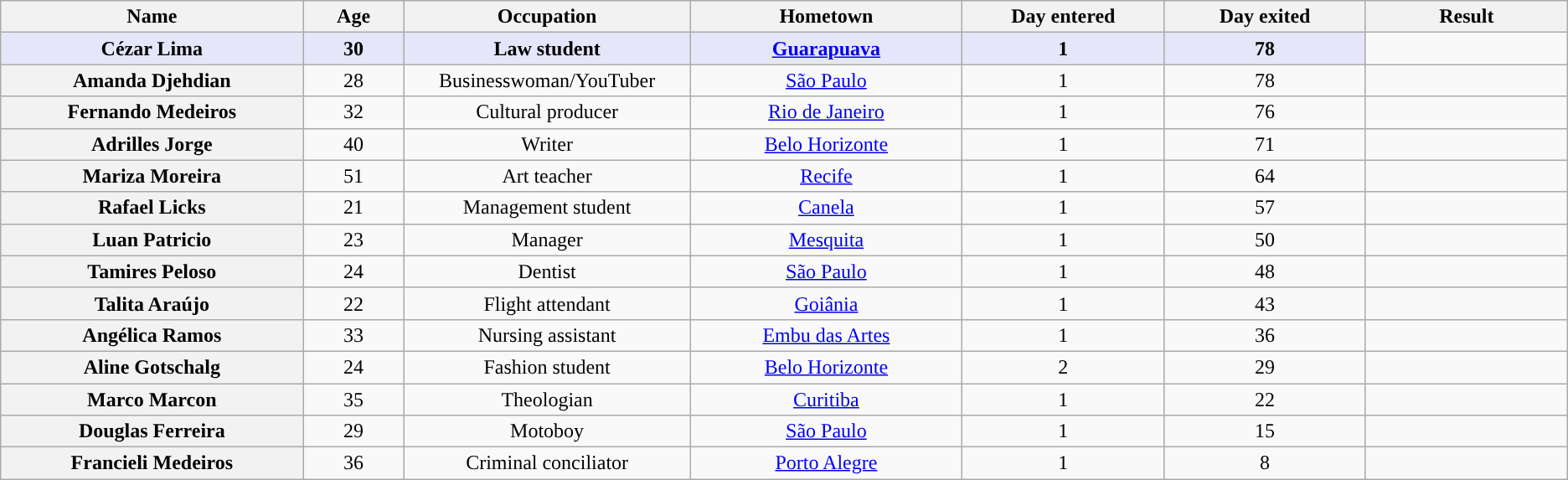<table class="wikitable sortable" style="text-align:center;">
<tr>
<th scope="col" width="15.0%">Name</th>
<th scope="col" width="05.0%">Age</th>
<th scope="col" width="13.5%">Occupation</th>
<th scope="col" width="13.5%">Hometown</th>
<th scope="col" width="10.0%">Day entered</th>
<th scope="col" width="10.0%">Day exited</th>
<th scope="col" width="10.0%">Result</th>
</tr>
<tr>
<td bgcolor="E6E6FA"><strong>Cézar Lima</strong></td>
<td bgcolor="E6E6FA"><strong>30</strong></td>
<td bgcolor="E6E6FA"><strong>Law student</strong></td>
<td bgcolor="E6E6FA"><strong><a href='#'>Guarapuava</a></strong></td>
<td bgcolor="E6E6FA"><strong>1</strong></td>
<td bgcolor="E6E6FA"><strong>78</strong></td>
<td></td>
</tr>
<tr>
<th>Amanda Djehdian</th>
<td>28</td>
<td>Businesswoman/YouTuber</td>
<td><a href='#'>São Paulo</a></td>
<td>1</td>
<td>78</td>
<td></td>
</tr>
<tr>
<th>Fernando Medeiros</th>
<td>32</td>
<td>Cultural producer</td>
<td><a href='#'>Rio de Janeiro</a></td>
<td>1</td>
<td>76</td>
<td></td>
</tr>
<tr>
<th>Adrilles Jorge</th>
<td>40</td>
<td>Writer</td>
<td><a href='#'>Belo Horizonte</a></td>
<td>1</td>
<td>71</td>
<td></td>
</tr>
<tr>
<th>Mariza Moreira</th>
<td>51</td>
<td>Art teacher</td>
<td><a href='#'>Recife</a></td>
<td>1</td>
<td>64</td>
<td></td>
</tr>
<tr>
<th>Rafael Licks</th>
<td>21</td>
<td>Management student</td>
<td><a href='#'>Canela</a></td>
<td>1</td>
<td>57</td>
<td></td>
</tr>
<tr>
<th>Luan Patricio</th>
<td>23</td>
<td>Manager</td>
<td><a href='#'>Mesquita</a></td>
<td>1</td>
<td>50</td>
<td></td>
</tr>
<tr>
<th>Tamires Peloso</th>
<td>24</td>
<td>Dentist</td>
<td><a href='#'>São Paulo</a></td>
<td>1</td>
<td>48</td>
<td></td>
</tr>
<tr>
<th>Talita Araújo</th>
<td>22</td>
<td>Flight attendant</td>
<td><a href='#'>Goiânia</a></td>
<td>1</td>
<td>43</td>
<td></td>
</tr>
<tr>
<th>Angélica Ramos</th>
<td>33</td>
<td>Nursing assistant</td>
<td><a href='#'>Embu das Artes</a></td>
<td>1</td>
<td>36</td>
<td></td>
</tr>
<tr>
<th>Aline Gotschalg</th>
<td>24</td>
<td>Fashion student</td>
<td><a href='#'>Belo Horizonte</a></td>
<td>2</td>
<td>29</td>
<td></td>
</tr>
<tr>
<th>Marco Marcon</th>
<td>35</td>
<td>Theologian</td>
<td><a href='#'>Curitiba</a></td>
<td>1</td>
<td>22</td>
<td></td>
</tr>
<tr>
<th>Douglas Ferreira</th>
<td>29</td>
<td>Motoboy</td>
<td><a href='#'>São Paulo</a></td>
<td>1</td>
<td>15</td>
<td></td>
</tr>
<tr>
<th>Francieli Medeiros</th>
<td>36</td>
<td>Criminal conciliator</td>
<td><a href='#'>Porto Alegre</a></td>
<td>1</td>
<td>8</td>
<td></td>
</tr>
</table>
